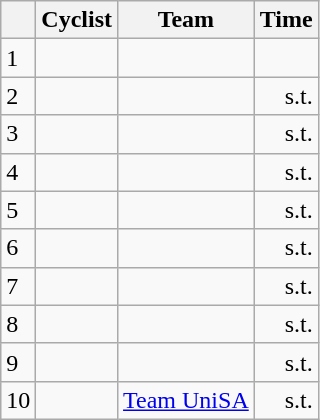<table class="wikitable">
<tr>
<th></th>
<th>Cyclist</th>
<th>Team</th>
<th>Time</th>
</tr>
<tr>
<td>1</td>
<td></td>
<td></td>
<td style="text-align:right;"></td>
</tr>
<tr>
<td>2</td>
<td></td>
<td></td>
<td style="text-align:right;">s.t.</td>
</tr>
<tr>
<td>3</td>
<td></td>
<td></td>
<td style="text-align:right;">s.t.</td>
</tr>
<tr>
<td>4</td>
<td></td>
<td></td>
<td style="text-align:right;">s.t.</td>
</tr>
<tr>
<td>5</td>
<td></td>
<td></td>
<td style="text-align:right;">s.t.</td>
</tr>
<tr>
<td>6</td>
<td></td>
<td></td>
<td style="text-align:right;">s.t.</td>
</tr>
<tr>
<td>7</td>
<td></td>
<td></td>
<td style="text-align:right;">s.t.</td>
</tr>
<tr>
<td>8</td>
<td></td>
<td></td>
<td style="text-align:right;">s.t.</td>
</tr>
<tr>
<td>9</td>
<td></td>
<td></td>
<td style="text-align:right;">s.t.</td>
</tr>
<tr>
<td>10</td>
<td></td>
<td><a href='#'>Team UniSA</a></td>
<td style="text-align:right;">s.t.</td>
</tr>
</table>
